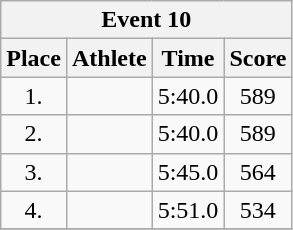<table class=wikitable style="text-align:center">
<tr>
<th colspan=4><strong>Event 10</strong></th>
</tr>
<tr>
<th>Place</th>
<th>Athlete</th>
<th>Time</th>
<th>Score</th>
</tr>
<tr>
<td width=30>1.</td>
<td align=left></td>
<td>5:40.0</td>
<td>589</td>
</tr>
<tr>
<td>2.</td>
<td align=left></td>
<td>5:40.0</td>
<td>589</td>
</tr>
<tr>
<td>3.</td>
<td align=left></td>
<td>5:45.0</td>
<td>564</td>
</tr>
<tr>
<td>4.</td>
<td align=left></td>
<td>5:51.0</td>
<td>534</td>
</tr>
<tr>
</tr>
</table>
